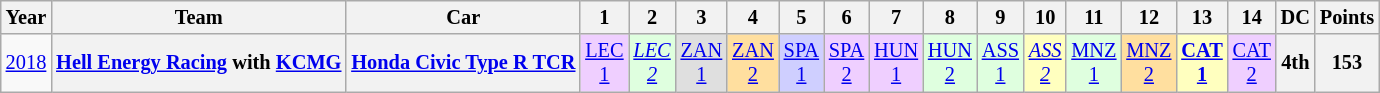<table class="wikitable" style="text-align:center; font-size:85%">
<tr>
<th>Year</th>
<th>Team</th>
<th>Car</th>
<th>1</th>
<th>2</th>
<th>3</th>
<th>4</th>
<th>5</th>
<th>6</th>
<th>7</th>
<th>8</th>
<th>9</th>
<th>10</th>
<th>11</th>
<th>12</th>
<th>13</th>
<th>14</th>
<th>DC</th>
<th>Points</th>
</tr>
<tr>
<td><a href='#'>2018</a></td>
<th><a href='#'>Hell Energy Racing</a> with <a href='#'>KCMG</a></th>
<th><a href='#'>Honda Civic Type R TCR</a></th>
<td style="background:#EFCFFF;"><a href='#'>LEC<br>1</a><br></td>
<td style="background:#DFFFDF;"><em><a href='#'>LEC<br>2</a></em><br></td>
<td style="background:#DFDFDF;"><a href='#'>ZAN<br>1</a><br></td>
<td style="background:#FFDF9F;"><a href='#'>ZAN<br>2</a><br></td>
<td style="background:#CFCFFF;"><a href='#'>SPA<br>1</a><br></td>
<td style="background:#EFCFFF;"><a href='#'>SPA<br>2</a><br></td>
<td style="background:#EFCFFF;"><a href='#'>HUN<br>1</a><br></td>
<td style="background:#DFFFDF;"><a href='#'>HUN<br>2</a><br></td>
<td style="background:#DFFFDF;"><a href='#'>ASS<br>1</a><br></td>
<td style="background:#FFFFBF;"><em><a href='#'>ASS<br>2</a></em><br></td>
<td style="background:#DFFFDF;"><a href='#'>MNZ<br>1</a><br></td>
<td style="background:#FFDF9F;"><a href='#'>MNZ<br>2</a><br></td>
<td style="background:#FFFFBF;"><strong><a href='#'>CAT<br>1</a></strong><br></td>
<td style="background:#EFCFFF;"><a href='#'>CAT<br>2</a><br></td>
<th>4th</th>
<th>153</th>
</tr>
</table>
